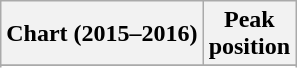<table class="wikitable sortable plainrowheaders">
<tr>
<th>Chart (2015–2016)</th>
<th>Peak<br>position</th>
</tr>
<tr>
</tr>
<tr>
</tr>
<tr>
</tr>
</table>
